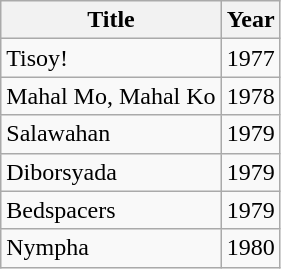<table class="wikitable">
<tr>
<th>Title</th>
<th>Year</th>
</tr>
<tr>
<td>Tisoy!</td>
<td>1977</td>
</tr>
<tr>
<td>Mahal Mo, Mahal Ko</td>
<td>1978</td>
</tr>
<tr>
<td>Salawahan</td>
<td>1979</td>
</tr>
<tr>
<td>Diborsyada</td>
<td>1979</td>
</tr>
<tr>
<td>Bedspacers</td>
<td>1979</td>
</tr>
<tr>
<td>Nympha</td>
<td>1980</td>
</tr>
</table>
